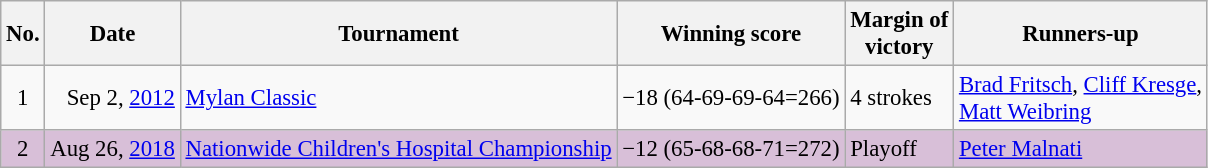<table class="wikitable" style="font-size:95%;">
<tr>
<th>No.</th>
<th>Date</th>
<th>Tournament</th>
<th>Winning score</th>
<th>Margin of<br>victory</th>
<th>Runners-up</th>
</tr>
<tr>
<td align=center>1</td>
<td align=right>Sep 2, <a href='#'>2012</a></td>
<td><a href='#'>Mylan Classic</a></td>
<td>−18 (64-69-69-64=266)</td>
<td>4 strokes</td>
<td> <a href='#'>Brad Fritsch</a>,  <a href='#'>Cliff Kresge</a>,<br> <a href='#'>Matt Weibring</a></td>
</tr>
<tr style="background:#D8BFD8;">
<td align=center>2</td>
<td align=right>Aug 26, <a href='#'>2018</a></td>
<td><a href='#'>Nationwide Children's Hospital Championship</a></td>
<td>−12 (65-68-68-71=272)</td>
<td>Playoff</td>
<td> <a href='#'>Peter Malnati</a></td>
</tr>
</table>
